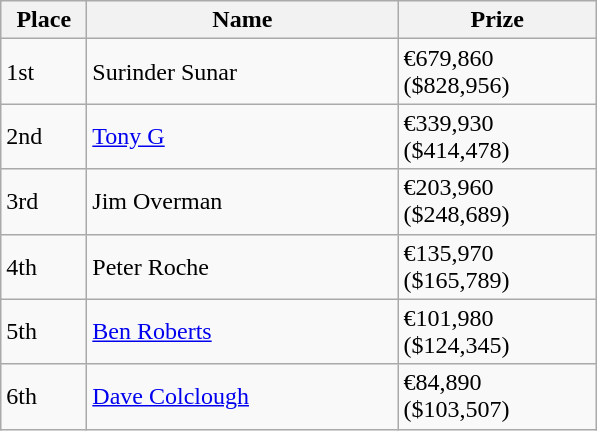<table class="wikitable">
<tr>
<th width="50">Place</th>
<th width="200">Name</th>
<th width="125">Prize</th>
</tr>
<tr>
<td>1st</td>
<td>Surinder Sunar</td>
<td>€679,860 ($828,956)</td>
</tr>
<tr>
<td>2nd</td>
<td><a href='#'>Tony G</a></td>
<td>€339,930 ($414,478)</td>
</tr>
<tr>
<td>3rd</td>
<td>Jim Overman</td>
<td>€203,960 ($248,689)</td>
</tr>
<tr>
<td>4th</td>
<td>Peter Roche</td>
<td>€135,970 ($165,789)</td>
</tr>
<tr>
<td>5th</td>
<td><a href='#'>Ben Roberts</a></td>
<td>€101,980 ($124,345)</td>
</tr>
<tr>
<td>6th</td>
<td><a href='#'>Dave Colclough</a></td>
<td>€84,890 ($103,507)</td>
</tr>
</table>
